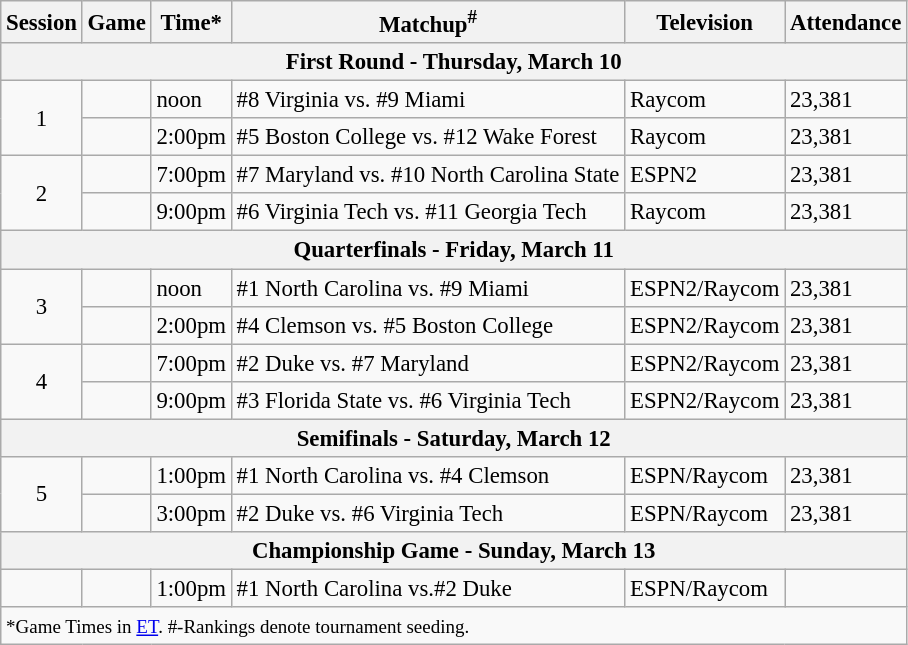<table class="wikitable" style="font-size: 95%">
<tr style="text-align:center;">
<th>Session</th>
<th>Game</th>
<th>Time*</th>
<th>Matchup<sup>#</sup></th>
<th>Television</th>
<th>Attendance</th>
</tr>
<tr>
<th colspan=6>First Round - Thursday, March 10</th>
</tr>
<tr>
<td rowspan=2 style="text-align:center;">1</td>
<td></td>
<td>noon</td>
<td>#8 Virginia vs. #9 Miami</td>
<td>Raycom</td>
<td>23,381</td>
</tr>
<tr>
<td></td>
<td>2:00pm</td>
<td>#5 Boston College vs. #12 Wake Forest</td>
<td>Raycom</td>
<td>23,381</td>
</tr>
<tr>
<td rowspan=2 style="text-align:center;">2</td>
<td></td>
<td>7:00pm</td>
<td>#7 Maryland vs. #10 North Carolina State</td>
<td>ESPN2</td>
<td>23,381</td>
</tr>
<tr>
<td></td>
<td>9:00pm</td>
<td>#6 Virginia Tech vs. #11 Georgia Tech</td>
<td>Raycom</td>
<td>23,381</td>
</tr>
<tr>
<th colspan=6>Quarterfinals - Friday, March 11</th>
</tr>
<tr>
<td rowspan=2 style="text-align:center;">3</td>
<td></td>
<td>noon</td>
<td>#1 North Carolina vs. #9 Miami</td>
<td>ESPN2/Raycom</td>
<td>23,381</td>
</tr>
<tr>
<td></td>
<td>2:00pm</td>
<td>#4 Clemson vs. #5 Boston College</td>
<td>ESPN2/Raycom</td>
<td>23,381</td>
</tr>
<tr>
<td rowspan=2 style="text-align:center;">4</td>
<td></td>
<td>7:00pm</td>
<td>#2 Duke vs. #7 Maryland</td>
<td>ESPN2/Raycom</td>
<td>23,381</td>
</tr>
<tr>
<td></td>
<td>9:00pm</td>
<td>#3 Florida State vs. #6 Virginia Tech</td>
<td>ESPN2/Raycom</td>
<td>23,381</td>
</tr>
<tr>
<th colspan=6>Semifinals - Saturday, March 12</th>
</tr>
<tr>
<td rowspan=2 style="text-align:center;">5</td>
<td></td>
<td>1:00pm</td>
<td>#1 North Carolina vs. #4 Clemson</td>
<td>ESPN/Raycom</td>
<td>23,381</td>
</tr>
<tr>
<td></td>
<td>3:00pm</td>
<td>#2 Duke vs. #6 Virginia Tech</td>
<td>ESPN/Raycom</td>
<td>23,381</td>
</tr>
<tr>
<th colspan=6>Championship Game - Sunday, March 13</th>
</tr>
<tr>
<td></td>
<td></td>
<td>1:00pm</td>
<td>#1 North Carolina vs.#2 Duke</td>
<td>ESPN/Raycom</td>
<td></td>
</tr>
<tr>
<td colspan=6><small>*Game Times in <a href='#'>ET</a>. #-Rankings denote tournament seeding.</small></td>
</tr>
</table>
